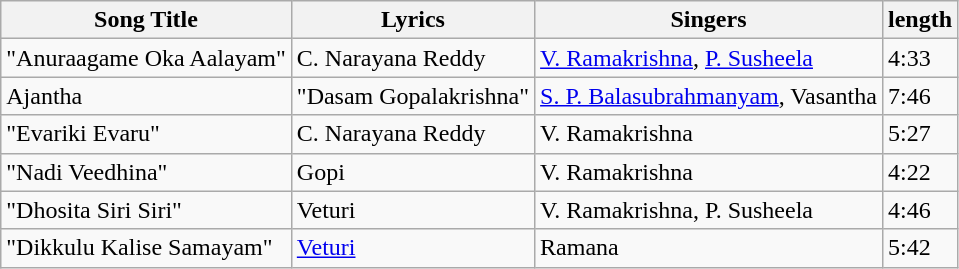<table class="wikitable">
<tr>
<th>Song Title</th>
<th>Lyrics</th>
<th>Singers</th>
<th>length</th>
</tr>
<tr>
<td>"Anuraagame Oka Aalayam"</td>
<td>C. Narayana Reddy</td>
<td><a href='#'>V. Ramakrishna</a>, <a href='#'>P. Susheela</a></td>
<td>4:33</td>
</tr>
<tr>
<td>Ajantha</td>
<td>"Dasam Gopalakrishna"</td>
<td><a href='#'>S. P. Balasubrahmanyam</a>, Vasantha</td>
<td>7:46</td>
</tr>
<tr>
<td>"Evariki Evaru"</td>
<td>C. Narayana Reddy</td>
<td>V. Ramakrishna</td>
<td>5:27</td>
</tr>
<tr>
<td>"Nadi Veedhina"</td>
<td>Gopi</td>
<td>V. Ramakrishna</td>
<td>4:22</td>
</tr>
<tr>
<td>"Dhosita Siri Siri"</td>
<td>Veturi</td>
<td>V. Ramakrishna, P. Susheela</td>
<td>4:46</td>
</tr>
<tr>
<td>"Dikkulu Kalise Samayam"</td>
<td><a href='#'>Veturi</a></td>
<td>Ramana</td>
<td>5:42</td>
</tr>
</table>
